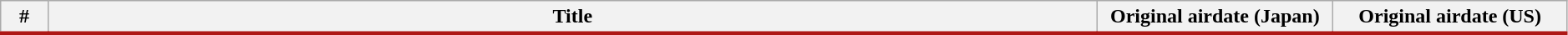<table class="wikitable" width = "99%">
<tr style="border-bottom:3px solid #AE1715">
<th width="3%">#</th>
<th>Title</th>
<th width="15%">Original airdate (Japan)</th>
<th width="15%">Original airdate (US)<br>
























</th>
</tr>
</table>
